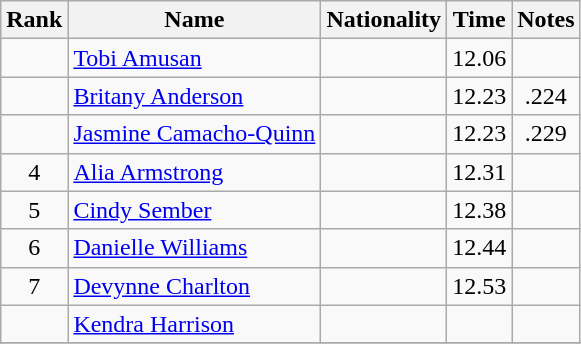<table class="wikitable sortable" style="text-align:center">
<tr>
<th>Rank</th>
<th>Name</th>
<th>Nationality</th>
<th>Time</th>
<th>Notes</th>
</tr>
<tr>
<td></td>
<td align=left><a href='#'>Tobi Amusan</a></td>
<td align=left></td>
<td>12.06</td>
<td></td>
</tr>
<tr>
<td></td>
<td align=left><a href='#'>Britany Anderson</a></td>
<td align=left></td>
<td>12.23</td>
<td>.224</td>
</tr>
<tr>
<td></td>
<td align=left><a href='#'>Jasmine Camacho-Quinn</a></td>
<td align=left></td>
<td>12.23</td>
<td>.229</td>
</tr>
<tr>
<td>4</td>
<td align=left><a href='#'>Alia Armstrong</a></td>
<td align=left></td>
<td>12.31</td>
<td></td>
</tr>
<tr>
<td>5</td>
<td align=left><a href='#'>Cindy Sember</a></td>
<td align=left></td>
<td>12.38</td>
<td></td>
</tr>
<tr>
<td>6</td>
<td align=left><a href='#'>Danielle Williams</a></td>
<td align=left></td>
<td>12.44</td>
<td></td>
</tr>
<tr>
<td>7</td>
<td align=left><a href='#'>Devynne Charlton</a></td>
<td align=left></td>
<td>12.53</td>
<td></td>
</tr>
<tr>
<td></td>
<td align=left><a href='#'>Kendra Harrison</a></td>
<td align=left></td>
<td></td>
<td></td>
</tr>
<tr>
</tr>
</table>
